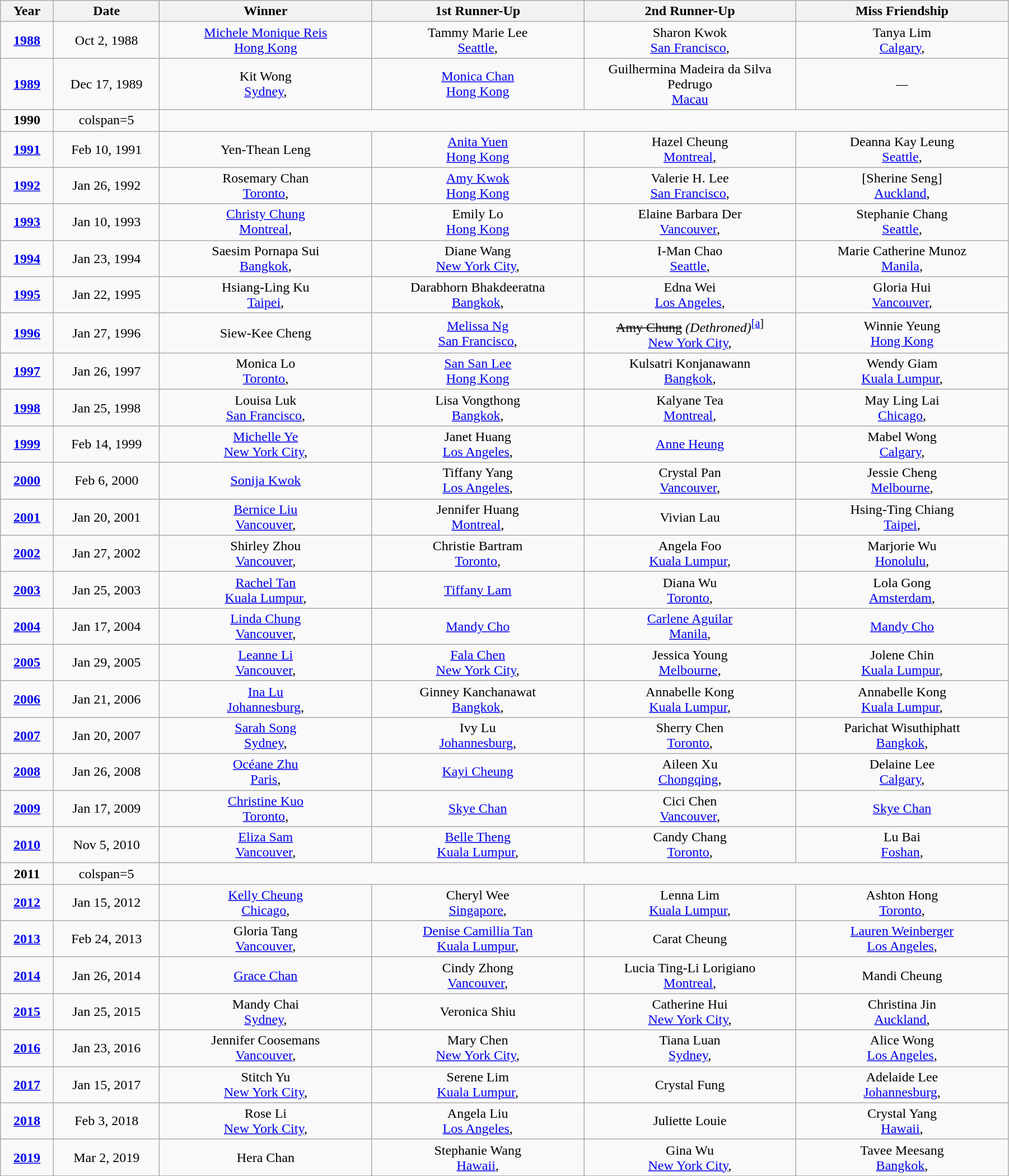<table class="wikitable" style="width:95%;text-align:center">
<tr>
<th width="5%"><strong>Year</strong></th>
<th width="10%"><strong>Date</strong></th>
<th width="20%"><strong>Winner</strong></th>
<th width="20%"><strong>1st Runner-Up</strong></th>
<th width="20%"><strong>2nd Runner-Up</strong></th>
<th width="20%"><strong>Miss Friendship</strong></th>
</tr>
<tr>
<td><strong><a href='#'>1988</a></strong></td>
<td>Oct 2, 1988</td>
<td><a href='#'>Michele Monique Reis</a><br> <a href='#'>Hong Kong</a></td>
<td>Tammy Marie Lee<br><a href='#'>Seattle</a>, </td>
<td>Sharon Kwok<br><a href='#'>San Francisco</a>, </td>
<td>Tanya Lim<br><a href='#'>Calgary</a>, </td>
</tr>
<tr>
<td><strong><a href='#'>1989</a></strong></td>
<td>Dec 17, 1989</td>
<td>Kit Wong<br><a href='#'>Sydney</a>, </td>
<td><a href='#'>Monica Chan</a><br> <a href='#'>Hong Kong</a></td>
<td>Guilhermina Madeira da Silva Pedrugo<br> <a href='#'>Macau</a></td>
<td><em>—</em></td>
</tr>
<tr>
<td><strong>1990</strong></td>
<td>colspan=5 </td>
</tr>
<tr>
<td><strong><a href='#'>1991</a></strong></td>
<td>Feb 10, 1991</td>
<td>Yen-Thean Leng<br></td>
<td><a href='#'>Anita Yuen</a><br> <a href='#'>Hong Kong</a></td>
<td>Hazel Cheung<br><a href='#'>Montreal</a>, </td>
<td>Deanna Kay Leung<br><a href='#'>Seattle</a>, </td>
</tr>
<tr>
<td><strong><a href='#'>1992</a></strong></td>
<td>Jan 26, 1992</td>
<td>Rosemary Chan<br><a href='#'>Toronto</a>, </td>
<td><a href='#'>Amy Kwok</a><br> <a href='#'>Hong Kong</a></td>
<td>Valerie H. Lee<br><a href='#'>San Francisco</a>, </td>
<td>[Sherine Seng]<br><a href='#'>Auckland</a>, </td>
</tr>
<tr>
<td><strong><a href='#'>1993</a></strong></td>
<td>Jan 10, 1993</td>
<td><a href='#'>Christy Chung</a><br><a href='#'>Montreal</a>, </td>
<td>Emily Lo<br> <a href='#'>Hong Kong</a></td>
<td>Elaine Barbara Der<br><a href='#'>Vancouver</a>, </td>
<td>Stephanie Chang<br><a href='#'>Seattle</a>, </td>
</tr>
<tr>
<td><strong><a href='#'>1994</a></strong></td>
<td>Jan 23, 1994</td>
<td>Saesim Pornapa Sui<br><a href='#'>Bangkok</a>, </td>
<td>Diane Wang<br><a href='#'>New York City</a>, </td>
<td>I-Man Chao<br><a href='#'>Seattle</a>, </td>
<td>Marie Catherine Munoz<br><a href='#'>Manila</a>, </td>
</tr>
<tr>
<td><strong><a href='#'>1995</a></strong></td>
<td>Jan 22, 1995</td>
<td>Hsiang-Ling Ku<br><a href='#'>Taipei</a>, </td>
<td>Darabhorn Bhakdeeratna<br><a href='#'>Bangkok</a>, </td>
<td>Edna Wei<br><a href='#'>Los Angeles</a>, </td>
<td>Gloria Hui<br><a href='#'>Vancouver</a>, </td>
</tr>
<tr>
<td><strong><a href='#'>1996</a></strong></td>
<td>Jan 27, 1996</td>
<td>Siew-Kee Cheng<br></td>
<td><a href='#'>Melissa Ng</a><br><a href='#'>San Francisco</a>, </td>
<td><s>Amy Chung</s> <em>(Dethroned)</em><sup><span></span><a href='#'>[a</a>]</sup><br><a href='#'>New York City</a>, </td>
<td>Winnie Yeung<br> <a href='#'>Hong Kong</a></td>
</tr>
<tr>
<td><strong><a href='#'>1997</a></strong></td>
<td>Jan 26, 1997</td>
<td>Monica Lo<br><a href='#'>Toronto</a>, </td>
<td><a href='#'>San San Lee</a><br> <a href='#'>Hong Kong</a></td>
<td>Kulsatri Konjanawann<br><a href='#'>Bangkok</a>, </td>
<td>Wendy Giam<br><a href='#'>Kuala Lumpur</a>, </td>
</tr>
<tr>
<td><strong><a href='#'>1998</a></strong></td>
<td>Jan 25, 1998</td>
<td>Louisa Luk<br><a href='#'>San Francisco</a>, </td>
<td>Lisa Vongthong<br><a href='#'>Bangkok</a>, </td>
<td>Kalyane Tea<br><a href='#'>Montreal</a>, </td>
<td>May Ling Lai<br><a href='#'>Chicago</a>, </td>
</tr>
<tr>
<td><strong><a href='#'>1999</a></strong></td>
<td>Feb 14, 1999</td>
<td><a href='#'>Michelle Ye</a><br><a href='#'>New York City</a>, </td>
<td>Janet Huang<br><a href='#'>Los Angeles</a>, </td>
<td><a href='#'>Anne Heung</a><br></td>
<td>Mabel Wong<br><a href='#'>Calgary</a>, </td>
</tr>
<tr>
<td><strong><a href='#'>2000</a></strong></td>
<td>Feb 6, 2000</td>
<td><a href='#'>Sonija Kwok</a><br></td>
<td>Tiffany Yang<br><a href='#'>Los Angeles</a>, </td>
<td>Crystal Pan<br><a href='#'>Vancouver</a>, </td>
<td>Jessie Cheng<br><a href='#'>Melbourne</a>, </td>
</tr>
<tr>
<td><strong><a href='#'>2001</a></strong></td>
<td>Jan 20, 2001</td>
<td><a href='#'>Bernice Liu</a><br><a href='#'>Vancouver</a>, </td>
<td>Jennifer Huang<br><a href='#'>Montreal</a>, </td>
<td>Vivian Lau<br></td>
<td>Hsing-Ting Chiang<br><a href='#'>Taipei</a>, </td>
</tr>
<tr>
<td><strong><a href='#'>2002</a></strong></td>
<td>Jan 27, 2002</td>
<td>Shirley Zhou<br><a href='#'>Vancouver</a>, </td>
<td>Christie Bartram<br><a href='#'>Toronto</a>, </td>
<td>Angela Foo<br><a href='#'>Kuala Lumpur</a>, </td>
<td>Marjorie Wu<br><a href='#'>Honolulu</a>, </td>
</tr>
<tr>
<td><strong><a href='#'>2003</a></strong></td>
<td>Jan 25, 2003</td>
<td><a href='#'>Rachel Tan</a><br><a href='#'>Kuala Lumpur</a>, </td>
<td><a href='#'>Tiffany Lam</a><br></td>
<td>Diana Wu<br><a href='#'>Toronto</a>, </td>
<td>Lola Gong<br><a href='#'>Amsterdam</a>, </td>
</tr>
<tr>
<td><strong><a href='#'>2004</a></strong></td>
<td>Jan 17, 2004</td>
<td><a href='#'>Linda Chung</a><br><a href='#'>Vancouver</a>, </td>
<td><a href='#'>Mandy Cho</a><br></td>
<td><a href='#'>Carlene Aguilar</a><br><a href='#'>Manila</a>, </td>
<td><a href='#'>Mandy Cho</a><br></td>
</tr>
<tr>
<td><strong><a href='#'>2005</a></strong></td>
<td>Jan 29, 2005</td>
<td><a href='#'>Leanne Li</a><br><a href='#'>Vancouver</a>, </td>
<td><a href='#'>Fala Chen</a><br><a href='#'>New York City</a>, </td>
<td>Jessica Young<br><a href='#'>Melbourne</a>, </td>
<td>Jolene Chin<br><a href='#'>Kuala Lumpur</a>, </td>
</tr>
<tr>
<td><strong><a href='#'>2006</a></strong></td>
<td>Jan 21, 2006</td>
<td><a href='#'>Ina Lu</a><br><a href='#'>Johannesburg</a>, </td>
<td>Ginney Kanchanawat<br><a href='#'>Bangkok</a>, </td>
<td>Annabelle Kong<br><a href='#'>Kuala Lumpur</a>, </td>
<td>Annabelle Kong<br><a href='#'>Kuala Lumpur</a>, </td>
</tr>
<tr>
<td><strong><a href='#'>2007</a></strong></td>
<td>Jan 20, 2007</td>
<td><a href='#'>Sarah Song</a><br><a href='#'>Sydney</a>, </td>
<td>Ivy Lu<br><a href='#'>Johannesburg</a>, </td>
<td>Sherry Chen<br><a href='#'>Toronto</a>, </td>
<td>Parichat Wisuthiphatt<br><a href='#'>Bangkok</a>, </td>
</tr>
<tr>
<td><strong><a href='#'>2008</a></strong></td>
<td>Jan 26, 2008</td>
<td><a href='#'>Océane Zhu</a><br><a href='#'>Paris</a>, </td>
<td><a href='#'>Kayi Cheung</a><br></td>
<td>Aileen Xu<br><a href='#'>Chongqing</a>, </td>
<td>Delaine Lee<br><a href='#'>Calgary</a>, </td>
</tr>
<tr>
<td><strong><a href='#'>2009</a></strong></td>
<td>Jan 17, 2009</td>
<td><a href='#'>Christine Kuo</a><br><a href='#'>Toronto</a>, </td>
<td><a href='#'>Skye Chan</a><br></td>
<td>Cici Chen<br><a href='#'>Vancouver</a>, </td>
<td><a href='#'>Skye Chan</a><br></td>
</tr>
<tr>
<td><strong><a href='#'>2010</a></strong></td>
<td>Nov 5, 2010</td>
<td><a href='#'>Eliza Sam</a><br><a href='#'>Vancouver</a>, </td>
<td><a href='#'>Belle Theng</a><br><a href='#'>Kuala Lumpur</a>, </td>
<td>Candy Chang<br><a href='#'>Toronto</a>, </td>
<td>Lu Bai<br><a href='#'>Foshan</a>, </td>
</tr>
<tr>
<td><strong>2011</strong></td>
<td>colspan=5 </td>
</tr>
<tr>
<td><strong><a href='#'>2012</a></strong></td>
<td>Jan 15, 2012</td>
<td><a href='#'>Kelly Cheung</a><br><a href='#'>Chicago</a>, </td>
<td>Cheryl Wee<br><a href='#'>Singapore</a>, </td>
<td>Lenna Lim<br><a href='#'>Kuala Lumpur</a>, </td>
<td>Ashton Hong<br><a href='#'>Toronto</a>, </td>
</tr>
<tr>
<td><strong><a href='#'>2013</a></strong></td>
<td>Feb 24, 2013</td>
<td>Gloria Tang<br><a href='#'>Vancouver</a>, </td>
<td><a href='#'>Denise Camillia Tan</a><br><a href='#'>Kuala Lumpur</a>, </td>
<td>Carat Cheung<br></td>
<td><a href='#'>Lauren Weinberger</a><br><a href='#'>Los Angeles</a>, </td>
</tr>
<tr>
<td><strong><a href='#'>2014</a></strong></td>
<td>Jan 26, 2014</td>
<td><a href='#'>Grace Chan</a><br></td>
<td>Cindy Zhong<br><a href='#'>Vancouver</a>, </td>
<td>Lucia Ting-Li Lorigiano<br><a href='#'>Montreal</a>, </td>
<td>Mandi Cheung<br></td>
</tr>
<tr>
<td><strong><a href='#'>2015</a></strong></td>
<td>Jan 25, 2015</td>
<td>Mandy Chai<br><a href='#'>Sydney</a>, </td>
<td>Veronica Shiu<br></td>
<td>Catherine Hui<br><a href='#'>New York City</a>, </td>
<td>Christina Jin<br><a href='#'>Auckland</a>, </td>
</tr>
<tr>
<td><strong><a href='#'>2016</a></strong></td>
<td>Jan 23, 2016</td>
<td>Jennifer Coosemans<br><a href='#'>Vancouver</a>, </td>
<td>Mary Chen<br><a href='#'>New York City</a>, </td>
<td>Tiana Luan<br><a href='#'>Sydney</a>, </td>
<td>Alice Wong<br><a href='#'>Los Angeles</a>, </td>
</tr>
<tr>
<td><strong><a href='#'>2017</a></strong></td>
<td>Jan 15, 2017</td>
<td>Stitch Yu<br><a href='#'>New York City</a>, </td>
<td>Serene Lim<br><a href='#'>Kuala Lumpur</a>, </td>
<td>Crystal Fung<br></td>
<td>Adelaide Lee<br><a href='#'>Johannesburg</a>, </td>
</tr>
<tr>
<td><strong><a href='#'>2018</a></strong></td>
<td>Feb 3, 2018</td>
<td>Rose Li<br><a href='#'>New York City</a>, </td>
<td>Angela Liu<br><a href='#'>Los Angeles</a>, </td>
<td>Juliette Louie<br></td>
<td>Crystal Yang<br><a href='#'>Hawaii</a>, </td>
</tr>
<tr>
<td><strong><a href='#'>2019</a></strong></td>
<td>Mar 2, 2019</td>
<td>Hera Chan<br></td>
<td>Stephanie Wang<br><a href='#'>Hawaii</a>, </td>
<td>Gina Wu<br><a href='#'>New York City</a>, </td>
<td>Tavee Meesang<br><a href='#'>Bangkok</a>, </td>
</tr>
<tr>
</tr>
</table>
